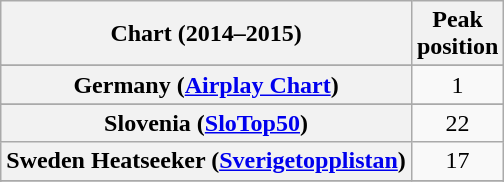<table class="wikitable sortable plainrowheaders" style="text-align:center">
<tr>
<th scope="col">Chart (2014–2015)</th>
<th scope="col">Peak<br>position</th>
</tr>
<tr>
</tr>
<tr>
</tr>
<tr>
</tr>
<tr>
</tr>
<tr>
</tr>
<tr>
</tr>
<tr>
</tr>
<tr>
</tr>
<tr>
</tr>
<tr>
</tr>
<tr>
</tr>
<tr>
<th scope="row">Germany (<a href='#'>Airplay Chart</a>)</th>
<td style="text-align:center;">1</td>
</tr>
<tr>
</tr>
<tr>
</tr>
<tr>
</tr>
<tr>
</tr>
<tr>
</tr>
<tr>
</tr>
<tr>
</tr>
<tr>
</tr>
<tr>
</tr>
<tr>
<th scope="row">Slovenia (<a href='#'>SloTop50</a>)</th>
<td align=center>22</td>
</tr>
<tr>
<th scope="row">Sweden Heatseeker (<a href='#'>Sverigetopplistan</a>)</th>
<td>17</td>
</tr>
<tr>
</tr>
<tr>
</tr>
<tr>
</tr>
<tr>
</tr>
</table>
